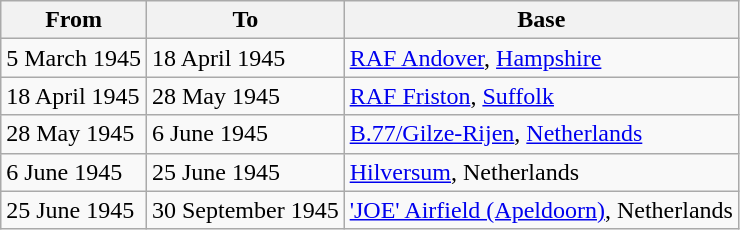<table class="wikitable">
<tr>
<th>From</th>
<th>To</th>
<th>Base</th>
</tr>
<tr>
<td>5 March 1945</td>
<td>18 April 1945</td>
<td><a href='#'>RAF Andover</a>, <a href='#'>Hampshire</a></td>
</tr>
<tr>
<td>18 April 1945</td>
<td>28 May 1945</td>
<td><a href='#'>RAF Friston</a>, <a href='#'>Suffolk</a></td>
</tr>
<tr>
<td>28 May 1945</td>
<td>6 June 1945</td>
<td><a href='#'>B.77/Gilze-Rijen</a>, <a href='#'>Netherlands</a></td>
</tr>
<tr>
<td>6 June 1945</td>
<td>25 June 1945</td>
<td><a href='#'>Hilversum</a>, Netherlands</td>
</tr>
<tr>
<td>25 June 1945</td>
<td>30 September 1945</td>
<td><a href='#'>'JOE' Airfield (Apeldoorn)</a>, Netherlands</td>
</tr>
</table>
